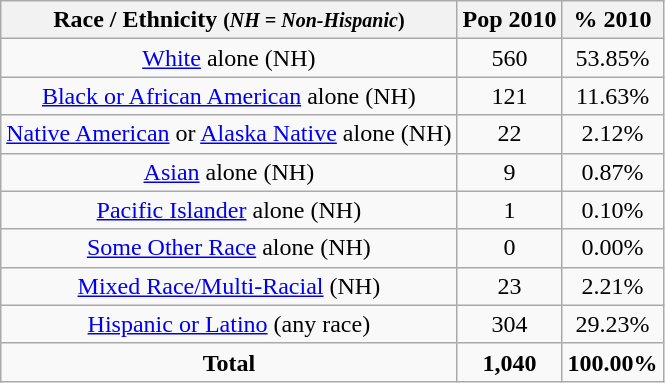<table class="wikitable" style="text-align:center;">
<tr>
<th>Race / Ethnicity <small>(<em>NH = Non-Hispanic</em>)</small></th>
<th>Pop 2010</th>
<th>% 2010</th>
</tr>
<tr>
<td><a href='#'>White</a> alone (NH)</td>
<td>560</td>
<td>53.85%</td>
</tr>
<tr>
<td><a href='#'>Black or African American</a> alone (NH)</td>
<td>121</td>
<td>11.63%</td>
</tr>
<tr>
<td><a href='#'>Native American</a> or <a href='#'>Alaska Native</a> alone (NH)</td>
<td>22</td>
<td>2.12%</td>
</tr>
<tr>
<td><a href='#'>Asian</a> alone (NH)</td>
<td>9</td>
<td>0.87%</td>
</tr>
<tr>
<td><a href='#'>Pacific Islander</a> alone (NH)</td>
<td>1</td>
<td>0.10%</td>
</tr>
<tr>
<td><a href='#'>Some Other Race</a> alone (NH)</td>
<td>0</td>
<td>0.00%</td>
</tr>
<tr>
<td><a href='#'>Mixed Race/Multi-Racial</a> (NH)</td>
<td>23</td>
<td>2.21%</td>
</tr>
<tr>
<td><a href='#'>Hispanic or Latino</a> (any race)</td>
<td>304</td>
<td>29.23%</td>
</tr>
<tr>
<td><strong>Total</strong></td>
<td><strong>1,040</strong></td>
<td><strong>100.00%</strong></td>
</tr>
</table>
